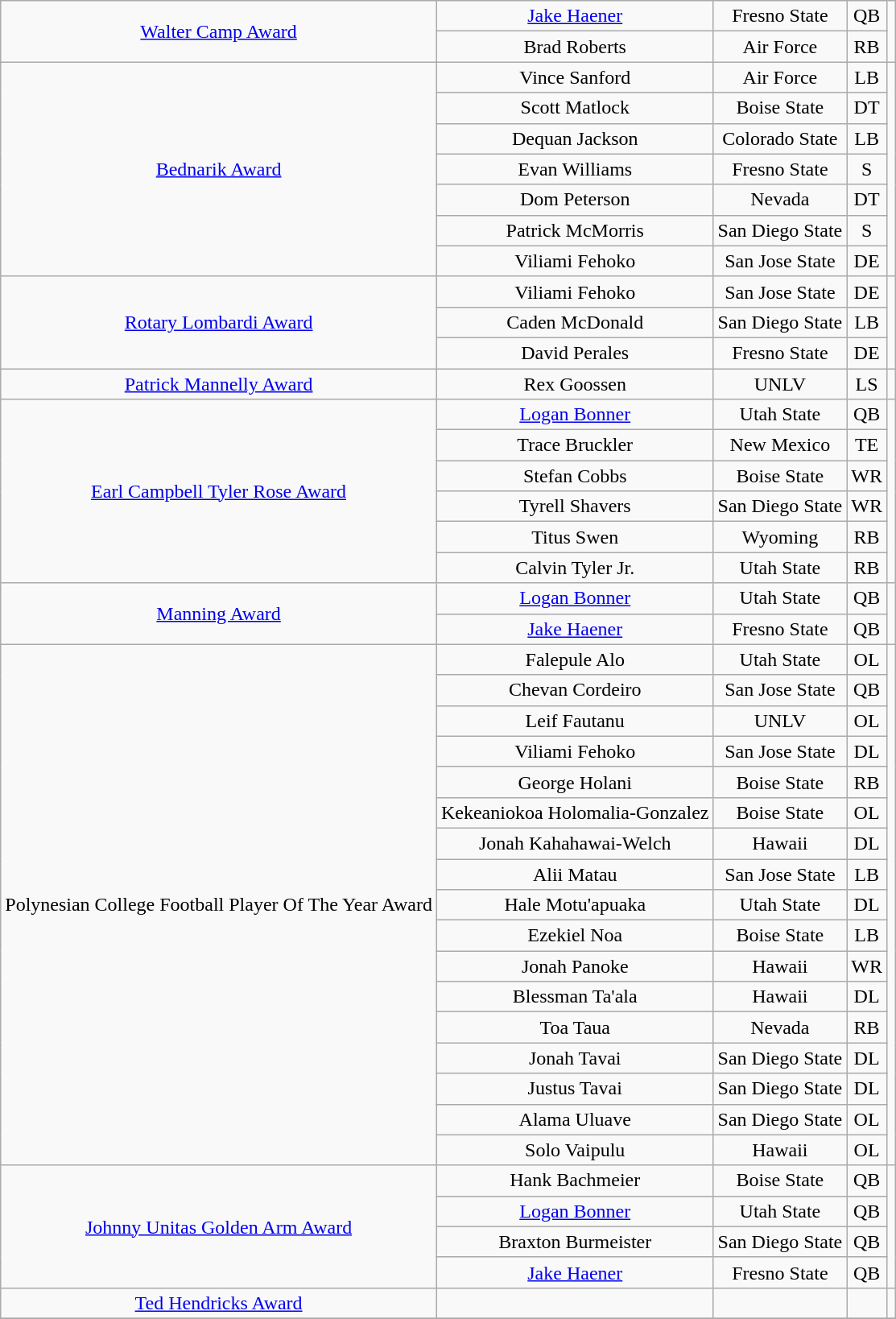<table class="wikitable" style="text-align:center;">
<tr>
<td rowspan=2><a href='#'>Walter Camp Award</a></td>
<td><a href='#'>Jake Haener</a></td>
<td>Fresno State</td>
<td>QB</td>
<td rowspan=2></td>
</tr>
<tr>
<td>Brad Roberts</td>
<td>Air Force</td>
<td>RB</td>
</tr>
<tr>
<td rowspan=7><a href='#'>Bednarik Award</a></td>
<td>Vince Sanford</td>
<td>Air Force</td>
<td>LB</td>
<td rowspan=7></td>
</tr>
<tr>
<td>Scott Matlock</td>
<td>Boise State</td>
<td>DT</td>
</tr>
<tr>
<td>Dequan Jackson</td>
<td>Colorado State</td>
<td>LB</td>
</tr>
<tr>
<td>Evan Williams</td>
<td>Fresno State</td>
<td>S</td>
</tr>
<tr>
<td>Dom Peterson</td>
<td>Nevada</td>
<td>DT</td>
</tr>
<tr>
<td>Patrick McMorris</td>
<td>San Diego State</td>
<td>S</td>
</tr>
<tr>
<td>Viliami Fehoko</td>
<td>San Jose State</td>
<td>DE</td>
</tr>
<tr>
<td rowspan=3><a href='#'>Rotary Lombardi Award</a></td>
<td>Viliami Fehoko</td>
<td>San Jose State</td>
<td>DE</td>
<td rowspan=3></td>
</tr>
<tr>
<td>Caden McDonald</td>
<td>San Diego State</td>
<td>LB</td>
</tr>
<tr>
<td>David Perales</td>
<td>Fresno State</td>
<td>DE</td>
</tr>
<tr>
<td><a href='#'>Patrick Mannelly Award</a></td>
<td>Rex Goossen</td>
<td>UNLV</td>
<td>LS</td>
<td></td>
</tr>
<tr>
<td rowspan=6><a href='#'>Earl Campbell Tyler Rose Award</a></td>
<td><a href='#'>Logan Bonner</a></td>
<td>Utah State</td>
<td>QB</td>
<td rowspan=6></td>
</tr>
<tr>
<td>Trace Bruckler</td>
<td>New Mexico</td>
<td>TE</td>
</tr>
<tr>
<td>Stefan Cobbs</td>
<td>Boise State</td>
<td>WR</td>
</tr>
<tr>
<td>Tyrell Shavers</td>
<td>San Diego State</td>
<td>WR</td>
</tr>
<tr>
<td>Titus Swen</td>
<td>Wyoming</td>
<td>RB</td>
</tr>
<tr>
<td>Calvin Tyler Jr.</td>
<td>Utah State</td>
<td>RB</td>
</tr>
<tr>
<td rowspan=2><a href='#'>Manning Award</a></td>
<td><a href='#'>Logan Bonner</a></td>
<td>Utah State</td>
<td>QB</td>
<td rowspan=2></td>
</tr>
<tr>
<td><a href='#'>Jake Haener</a></td>
<td>Fresno State</td>
<td>QB</td>
</tr>
<tr>
<td rowspan=17>Polynesian College Football Player Of The Year Award</td>
<td>Falepule Alo</td>
<td>Utah State</td>
<td>OL</td>
<td rowspan=17></td>
</tr>
<tr>
<td>Chevan Cordeiro</td>
<td>San Jose State</td>
<td>QB</td>
</tr>
<tr>
<td>Leif Fautanu</td>
<td>UNLV</td>
<td>OL</td>
</tr>
<tr>
<td>Viliami Fehoko</td>
<td>San Jose State</td>
<td>DL</td>
</tr>
<tr>
<td>George Holani</td>
<td>Boise State</td>
<td>RB</td>
</tr>
<tr>
<td>Kekeaniokoa Holomalia-Gonzalez</td>
<td>Boise State</td>
<td>OL</td>
</tr>
<tr>
<td>Jonah Kahahawai-Welch</td>
<td>Hawaii</td>
<td>DL</td>
</tr>
<tr>
<td>Alii Matau</td>
<td>San Jose State</td>
<td>LB</td>
</tr>
<tr>
<td>Hale Motu'apuaka</td>
<td>Utah State</td>
<td>DL</td>
</tr>
<tr>
<td>Ezekiel Noa</td>
<td>Boise State</td>
<td>LB</td>
</tr>
<tr>
<td>Jonah Panoke</td>
<td>Hawaii</td>
<td>WR</td>
</tr>
<tr>
<td>Blessman Ta'ala</td>
<td>Hawaii</td>
<td>DL</td>
</tr>
<tr>
<td>Toa Taua</td>
<td>Nevada</td>
<td>RB</td>
</tr>
<tr>
<td>Jonah Tavai</td>
<td>San Diego State</td>
<td>DL</td>
</tr>
<tr>
<td>Justus Tavai</td>
<td>San Diego State</td>
<td>DL</td>
</tr>
<tr>
<td>Alama Uluave</td>
<td>San Diego State</td>
<td>OL</td>
</tr>
<tr>
<td>Solo Vaipulu</td>
<td>Hawaii</td>
<td>OL</td>
</tr>
<tr>
<td rowspan=4><a href='#'>Johnny Unitas Golden Arm Award</a></td>
<td>Hank Bachmeier</td>
<td>Boise State</td>
<td>QB</td>
<td rowspan=4></td>
</tr>
<tr>
<td><a href='#'>Logan Bonner</a></td>
<td>Utah State</td>
<td>QB</td>
</tr>
<tr>
<td>Braxton Burmeister</td>
<td>San Diego State</td>
<td>QB</td>
</tr>
<tr>
<td><a href='#'>Jake Haener</a></td>
<td>Fresno State</td>
<td>QB</td>
</tr>
<tr>
<td><a href='#'>Ted Hendricks Award</a></td>
<td></td>
<td></td>
<td></td>
<td></td>
</tr>
<tr>
</tr>
</table>
